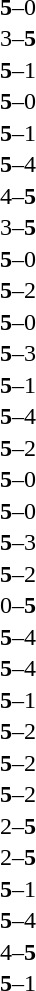<table width="100%" cellspacing="1">
<tr>
<th width=45%></th>
<th width=10%></th>
<th width=45%></th>
</tr>
<tr>
<td><strong></strong></td>
<td align="center"><strong>5</strong>–0</td>
<td></td>
</tr>
<tr>
<td></td>
<td align="center">3–<strong>5</strong></td>
<td><strong></strong></td>
</tr>
<tr>
<td><strong></strong></td>
<td align="center"><strong>5</strong>–1</td>
<td></td>
</tr>
<tr>
<td><strong></strong></td>
<td align="center"><strong>5</strong>–0</td>
<td></td>
</tr>
<tr>
<td><strong></strong></td>
<td align="center"><strong>5</strong>–1</td>
<td></td>
</tr>
<tr>
<td><strong></strong></td>
<td align="center"><strong>5</strong>–4</td>
<td></td>
</tr>
<tr>
<td></td>
<td align="center">4–<strong>5</strong></td>
<td><strong></strong></td>
</tr>
<tr>
<td></td>
<td align="center">3–<strong>5</strong></td>
<td><strong></strong></td>
</tr>
<tr>
<td><strong></strong></td>
<td align="center"><strong>5</strong>–0</td>
<td></td>
</tr>
<tr>
<td><strong></strong></td>
<td align="center"><strong>5</strong>–2</td>
<td></td>
</tr>
<tr>
<td><strong></strong></td>
<td align="center"><strong>5</strong>–0</td>
<td></td>
</tr>
<tr>
<td><strong></strong></td>
<td align="center"><strong>5</strong>–3</td>
<td></td>
</tr>
<tr>
<td><strong></strong></td>
<td align="center"><strong>5</strong>–1</td>
<td></td>
</tr>
<tr>
<td><strong></strong></td>
<td align="center"><strong>5</strong>–4</td>
<td></td>
</tr>
<tr>
<td><strong></strong></td>
<td align="center"><strong>5</strong>–2</td>
<td></td>
</tr>
<tr>
<td><strong></strong></td>
<td align="center"><strong>5</strong>–0</td>
<td></td>
</tr>
<tr>
<td><strong></strong></td>
<td align="center"><strong>5</strong>–0</td>
<td></td>
</tr>
<tr>
<td><strong></strong></td>
<td align="center"><strong>5</strong>–3</td>
<td></td>
</tr>
<tr>
<td><strong></strong></td>
<td align="center"><strong>5</strong>–2</td>
<td></td>
</tr>
<tr>
<td></td>
<td align="center">0–<strong>5</strong></td>
<td><strong></strong></td>
</tr>
<tr>
<td><strong></strong></td>
<td align="center"><strong>5</strong>–4</td>
<td></td>
</tr>
<tr>
<td><strong></strong></td>
<td align="center"><strong>5</strong>–4</td>
<td></td>
</tr>
<tr>
<td><strong></strong></td>
<td align="center"><strong>5</strong>–1</td>
<td></td>
</tr>
<tr>
<td><strong></strong></td>
<td align="center"><strong>5</strong>–2</td>
<td></td>
</tr>
<tr>
<td><strong></strong></td>
<td align="center"><strong>5</strong>–2</td>
<td></td>
</tr>
<tr>
<td><strong></strong></td>
<td align="center"><strong>5</strong>–2</td>
<td></td>
</tr>
<tr>
<td></td>
<td align="center">2–<strong>5</strong></td>
<td><strong></strong></td>
</tr>
<tr>
<td></td>
<td align="center">2–<strong>5</strong></td>
<td><strong></strong></td>
</tr>
<tr>
<td><strong></strong></td>
<td align="center"><strong>5</strong>–1</td>
<td></td>
</tr>
<tr>
<td><strong></strong></td>
<td align="center"><strong>5</strong>–4</td>
<td></td>
</tr>
<tr>
<td></td>
<td align="center">4–<strong>5</strong></td>
<td><strong></strong></td>
</tr>
<tr>
<td><strong></strong></td>
<td align="center"><strong>5</strong>–1</td>
<td></td>
</tr>
</table>
